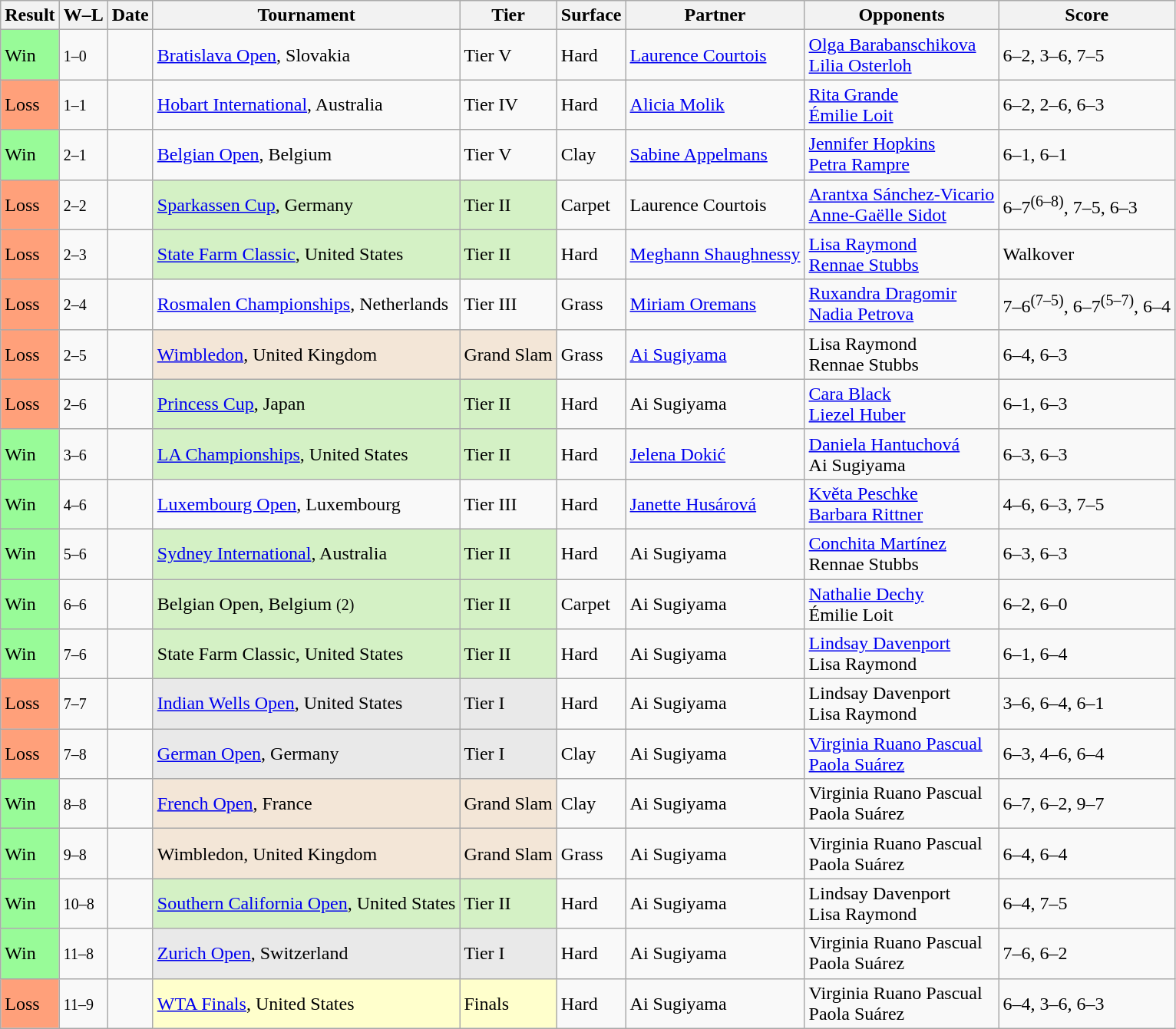<table class="sortable wikitable">
<tr>
<th>Result</th>
<th class="unsortable">W–L</th>
<th>Date</th>
<th>Tournament</th>
<th>Tier</th>
<th>Surface</th>
<th>Partner</th>
<th>Opponents</th>
<th class="unsortable">Score</th>
</tr>
<tr>
<td bgcolor=98FB98>Win</td>
<td><small>1–0</small></td>
<td><a href='#'></a></td>
<td><a href='#'>Bratislava Open</a>, Slovakia</td>
<td>Tier V</td>
<td>Hard</td>
<td> <a href='#'>Laurence Courtois</a></td>
<td> <a href='#'>Olga Barabanschikova</a><br> <a href='#'>Lilia Osterloh</a></td>
<td>6–2, 3–6, 7–5</td>
</tr>
<tr>
<td bgcolor=ffa07a>Loss</td>
<td><small>1–1</small></td>
<td><a href='#'></a></td>
<td><a href='#'>Hobart International</a>, Australia</td>
<td>Tier IV</td>
<td>Hard</td>
<td> <a href='#'>Alicia Molik</a></td>
<td> <a href='#'>Rita Grande</a><br> <a href='#'>Émilie Loit</a></td>
<td>6–2, 2–6, 6–3</td>
</tr>
<tr>
<td bgcolor=98FB98>Win</td>
<td><small>2–1</small></td>
<td><a href='#'></a></td>
<td><a href='#'>Belgian Open</a>, Belgium</td>
<td>Tier V</td>
<td>Clay</td>
<td> <a href='#'>Sabine Appelmans</a></td>
<td> <a href='#'>Jennifer Hopkins</a><br> <a href='#'>Petra Rampre</a></td>
<td>6–1, 6–1</td>
</tr>
<tr>
<td bgcolor=ffa07a>Loss</td>
<td><small>2–2</small></td>
<td><a href='#'></a></td>
<td style="background:#D4F1C5;"><a href='#'>Sparkassen Cup</a>, Germany</td>
<td style="background:#D4F1C5;">Tier II</td>
<td>Carpet</td>
<td> Laurence Courtois</td>
<td> <a href='#'>Arantxa Sánchez-Vicario</a><br> <a href='#'>Anne-Gaëlle Sidot</a></td>
<td>6–7<sup>(6–8)</sup>, 7–5, 6–3</td>
</tr>
<tr>
<td bgcolor=FFA07A>Loss</td>
<td><small>2–3</small></td>
<td><a href='#'></a></td>
<td style="background:#D4F1C5;"><a href='#'>State Farm Classic</a>, United States</td>
<td style="background:#D4F1C5;">Tier II</td>
<td>Hard</td>
<td> <a href='#'>Meghann Shaughnessy</a></td>
<td> <a href='#'>Lisa Raymond</a><br> <a href='#'>Rennae Stubbs</a></td>
<td>Walkover</td>
</tr>
<tr>
<td bgcolor=ffa07a>Loss</td>
<td><small>2–4</small></td>
<td><a href='#'></a></td>
<td><a href='#'>Rosmalen Championships</a>, Netherlands</td>
<td>Tier III</td>
<td>Grass</td>
<td> <a href='#'>Miriam Oremans</a></td>
<td> <a href='#'>Ruxandra Dragomir</a><br> <a href='#'>Nadia Petrova</a></td>
<td>7–6<sup>(7–5)</sup>, 6–7<sup>(5–7)</sup>, 6–4</td>
</tr>
<tr>
<td bgcolor=ffa07a>Loss</td>
<td><small>2–5</small></td>
<td><a href='#'></a></td>
<td style="background:#f3e6d7;"><a href='#'>Wimbledon</a>, United Kingdom</td>
<td style="background:#f3e6d7;">Grand Slam</td>
<td>Grass</td>
<td> <a href='#'>Ai Sugiyama</a></td>
<td> Lisa Raymond<br> Rennae Stubbs</td>
<td>6–4, 6–3</td>
</tr>
<tr>
<td bgcolor=ffa07a>Loss</td>
<td><small>2–6</small></td>
<td><a href='#'></a></td>
<td style="background:#D4F1C5;"><a href='#'>Princess Cup</a>, Japan</td>
<td style="background:#D4F1C5;">Tier II</td>
<td>Hard</td>
<td> Ai Sugiyama</td>
<td> <a href='#'>Cara Black</a> <br>  <a href='#'>Liezel Huber</a></td>
<td>6–1, 6–3</td>
</tr>
<tr>
<td bgcolor=98FB98>Win</td>
<td><small>3–6</small></td>
<td><a href='#'></a></td>
<td style="background:#D4F1C5;"><a href='#'>LA Championships</a>, United States</td>
<td style="background:#D4F1C5;">Tier II</td>
<td>Hard</td>
<td> <a href='#'>Jelena Dokić</a></td>
<td> <a href='#'>Daniela Hantuchová</a><br> Ai Sugiyama</td>
<td>6–3, 6–3</td>
</tr>
<tr>
<td bgcolor=98FB98>Win</td>
<td><small>4–6</small></td>
<td><a href='#'></a></td>
<td><a href='#'>Luxembourg Open</a>, Luxembourg</td>
<td>Tier III</td>
<td>Hard</td>
<td> <a href='#'>Janette Husárová</a></td>
<td> <a href='#'>Květa Peschke</a><br> <a href='#'>Barbara Rittner</a></td>
<td>4–6, 6–3, 7–5</td>
</tr>
<tr>
<td bgcolor=98FB98>Win</td>
<td><small>5–6</small></td>
<td><a href='#'></a></td>
<td style="background:#D4F1C5;"><a href='#'>Sydney International</a>, Australia</td>
<td style="background:#D4F1C5;">Tier II</td>
<td>Hard</td>
<td> Ai Sugiyama</td>
<td> <a href='#'>Conchita Martínez</a><br> Rennae Stubbs</td>
<td>6–3, 6–3</td>
</tr>
<tr>
<td bgcolor=98FB98>Win</td>
<td><small>6–6</small></td>
<td><a href='#'></a></td>
<td style="background:#D4F1C5;">Belgian Open, Belgium <small>(2)</small></td>
<td style="background:#D4F1C5;">Tier II</td>
<td>Carpet</td>
<td> Ai Sugiyama</td>
<td> <a href='#'>Nathalie Dechy</a><br> Émilie Loit</td>
<td>6–2, 6–0</td>
</tr>
<tr>
<td bgcolor=98FB98>Win</td>
<td><small>7–6</small></td>
<td><a href='#'></a></td>
<td style="background:#D4F1C5;">State Farm Classic, United States</td>
<td style="background:#D4F1C5;">Tier II</td>
<td>Hard</td>
<td> Ai Sugiyama</td>
<td> <a href='#'>Lindsay Davenport</a><br> Lisa Raymond</td>
<td>6–1, 6–4</td>
</tr>
<tr>
<td bgcolor=ffa07a>Loss</td>
<td><small>7–7</small></td>
<td><a href='#'></a></td>
<td style="background:#e9e9e9;"><a href='#'>Indian Wells Open</a>, United States</td>
<td style="background:#e9e9e9;">Tier I</td>
<td>Hard</td>
<td> Ai Sugiyama</td>
<td> Lindsay Davenport<br> Lisa Raymond</td>
<td>3–6, 6–4, 6–1</td>
</tr>
<tr>
<td bgcolor=ffa07a>Loss</td>
<td><small>7–8</small></td>
<td><a href='#'></a></td>
<td style="background:#e9e9e9;"><a href='#'>German Open</a>, Germany</td>
<td style="background:#e9e9e9;">Tier I</td>
<td>Clay</td>
<td> Ai Sugiyama</td>
<td> <a href='#'>Virginia Ruano Pascual</a><br> <a href='#'>Paola Suárez</a></td>
<td>6–3, 4–6, 6–4</td>
</tr>
<tr>
<td bgcolor=98FB98>Win</td>
<td><small>8–8</small></td>
<td><a href='#'></a></td>
<td style="background:#f3e6d7;"><a href='#'>French Open</a>, France</td>
<td style="background:#f3e6d7;">Grand Slam</td>
<td>Clay</td>
<td> Ai Sugiyama</td>
<td> Virginia Ruano Pascual<br> Paola Suárez</td>
<td>6–7, 6–2, 9–7</td>
</tr>
<tr>
<td bgcolor=98FB98>Win</td>
<td><small>9–8</small></td>
<td><a href='#'></a></td>
<td style="background:#f3e6d7;">Wimbledon, United Kingdom</td>
<td style="background:#f3e6d7;">Grand Slam</td>
<td>Grass</td>
<td> Ai Sugiyama</td>
<td> Virginia Ruano Pascual<br> Paola Suárez</td>
<td>6–4, 6–4</td>
</tr>
<tr>
<td bgcolor=98FB98>Win</td>
<td><small>10–8</small></td>
<td><a href='#'></a></td>
<td style="background:#D4F1C5;"><a href='#'>Southern California Open</a>, United States</td>
<td style="background:#D4F1C5;">Tier II</td>
<td>Hard</td>
<td> Ai Sugiyama</td>
<td> Lindsay Davenport<br> Lisa Raymond</td>
<td>6–4, 7–5</td>
</tr>
<tr>
<td bgcolor=98FB98>Win</td>
<td><small>11–8</small></td>
<td><a href='#'></a></td>
<td style="background:#e9e9e9;"><a href='#'>Zurich Open</a>, Switzerland</td>
<td style="background:#e9e9e9;">Tier I</td>
<td>Hard</td>
<td> Ai Sugiyama</td>
<td> Virginia Ruano Pascual<br> Paola Suárez</td>
<td>7–6, 6–2</td>
</tr>
<tr>
<td bgcolor=ffa07a>Loss</td>
<td><small>11–9</small></td>
<td><a href='#'></a></td>
<td style="background:#ffffcc;"><a href='#'>WTA Finals</a>, United States</td>
<td style="background:#ffffcc;">Finals</td>
<td>Hard</td>
<td> Ai Sugiyama</td>
<td> Virginia Ruano Pascual<br> Paola Suárez</td>
<td>6–4, 3–6, 6–3</td>
</tr>
</table>
